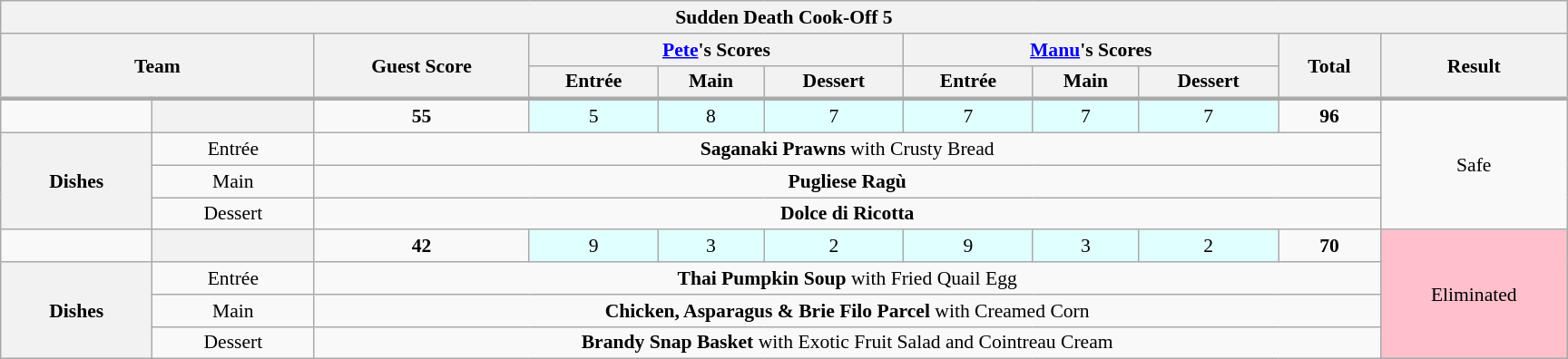<table class="wikitable plainrowheaders" style="margin:1em auto; text-align:center; font-size:90%; width:80em;">
<tr>
<th colspan="18" >Sudden Death Cook-Off 5</th>
</tr>
<tr>
<th rowspan="2" colspan="2" style="width:20%">Team</th>
<th scope="col" rowspan="2">Guest Score<br><small></small></th>
<th scope="col" colspan="3"><a href='#'>Pete</a>'s Scores</th>
<th scope="col" colspan="3"><a href='#'>Manu</a>'s Scores</th>
<th scope="col" rowspan="2">Total<br><small></small></th>
<th scope="col" rowspan="2">Result</th>
</tr>
<tr>
<th scope="col">Entrée</th>
<th scope="col">Main</th>
<th scope="col">Dessert</th>
<th scope="col">Entrée</th>
<th scope="col">Main</th>
<th scope="col">Dessert</th>
</tr>
<tr style="border-top:3px solid #aaa;">
<td></td>
<th style="text-align:centre"></th>
<td><strong>55</strong></td>
<td bgcolor="#e0ffff">5</td>
<td bgcolor="#e0ffff">8</td>
<td bgcolor="#e0ffff">7</td>
<td bgcolor="#e0ffff">7</td>
<td bgcolor="#e0ffff">7</td>
<td bgcolor="#e0ffff">7</td>
<td><strong>96</strong></td>
<td rowspan="4">Safe</td>
</tr>
<tr>
<th rowspan="3">Dishes</th>
<td>Entrée</td>
<td colspan="8"><strong>Saganaki Prawns</strong> with Crusty Bread</td>
</tr>
<tr>
<td>Main</td>
<td colspan="8"><strong>Pugliese Ragù</strong></td>
</tr>
<tr>
<td>Dessert</td>
<td colspan="8"><strong>Dolce di Ricotta</strong></td>
</tr>
<tr>
<td></td>
<th style="text-align:centre"></th>
<td><strong>42</strong></td>
<td bgcolor="#e0ffff">9</td>
<td bgcolor="#e0ffff">3</td>
<td bgcolor="#e0ffff">2</td>
<td bgcolor="#e0ffff">9</td>
<td bgcolor="#e0ffff">3</td>
<td bgcolor="#e0ffff">2</td>
<td><strong>70</strong></td>
<td style="background:pink" rowspan="4">Eliminated</td>
</tr>
<tr>
<th rowspan="3">Dishes</th>
<td>Entrée</td>
<td colspan="8"><strong>Thai Pumpkin Soup</strong> with Fried Quail Egg</td>
</tr>
<tr>
<td>Main</td>
<td colspan="8"><strong>Chicken, Asparagus & Brie Filo Parcel</strong> with Creamed Corn</td>
</tr>
<tr>
<td>Dessert</td>
<td colspan="8"><strong>Brandy Snap Basket</strong> with Exotic Fruit Salad and Cointreau Cream</td>
</tr>
</table>
